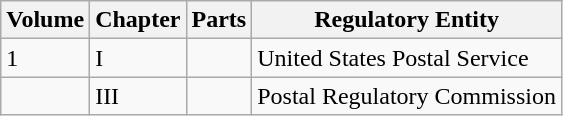<table class="wikitable">
<tr>
<th>Volume</th>
<th>Chapter</th>
<th>Parts</th>
<th>Regulatory Entity</th>
</tr>
<tr>
<td>1</td>
<td>I</td>
<td></td>
<td>United States Postal Service</td>
</tr>
<tr>
<td></td>
<td>III</td>
<td></td>
<td>Postal Regulatory Commission</td>
</tr>
</table>
